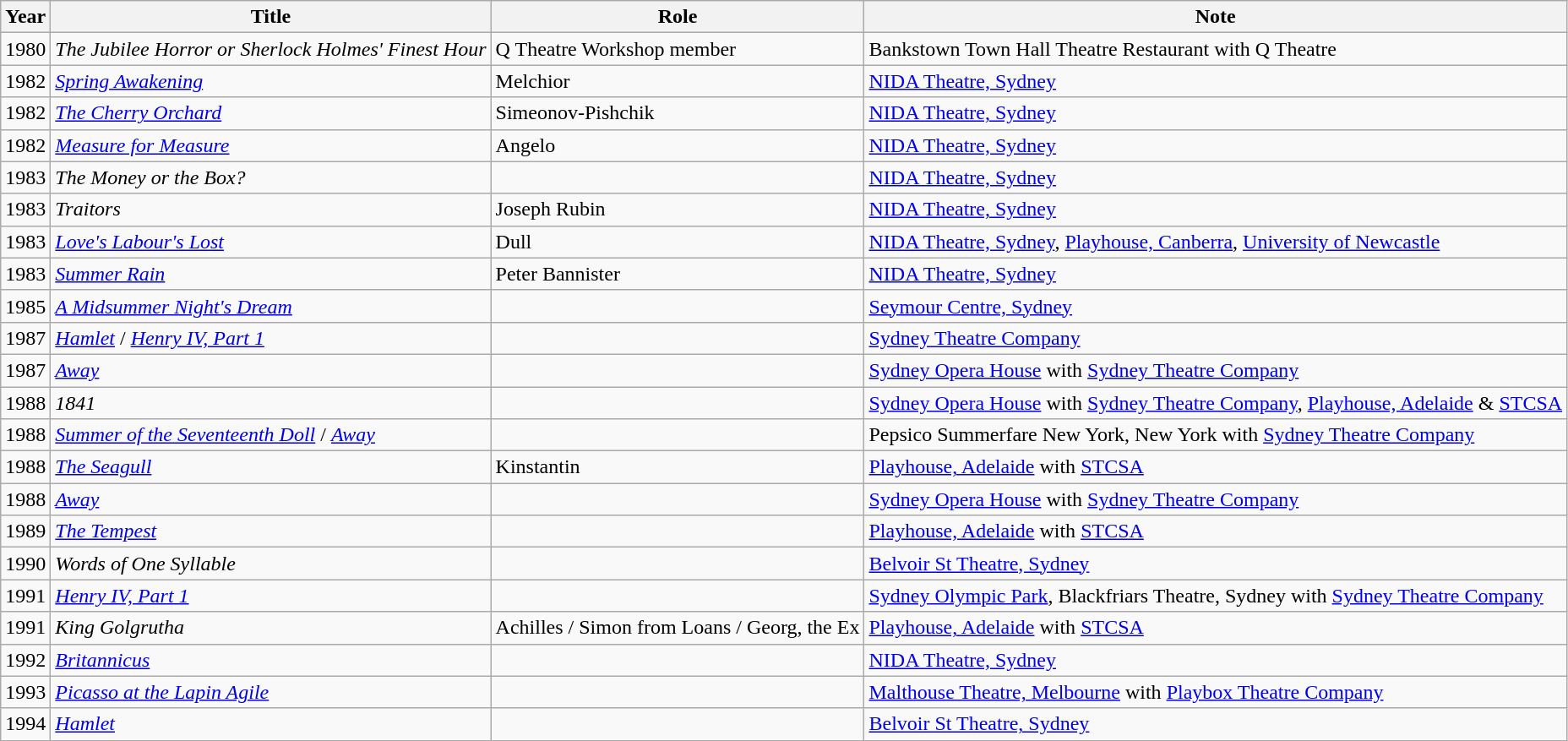<table class="wikitable sortable plainrowheaders">
<tr>
<th scope="col">Year</th>
<th scope="col">Title</th>
<th scope="col">Role</th>
<th scope="col">Note</th>
</tr>
<tr>
<td>1980</td>
<td><em>The Jubilee Horror or Sherlock Holmes' Finest Hour</em></td>
<td>Q Theatre Workshop member</td>
<td>Bankstown Town Hall Theatre Restaurant with Q Theatre</td>
</tr>
<tr>
<td>1982</td>
<td><em><a href='#'>Spring Awakening</a></em></td>
<td>Melchior</td>
<td><a href='#'>NIDA Theatre, Sydney</a></td>
</tr>
<tr>
<td>1982</td>
<td><em><a href='#'>The Cherry Orchard</a></em></td>
<td>Simeonov-Pishchik</td>
<td><a href='#'>NIDA Theatre, Sydney</a></td>
</tr>
<tr>
<td>1982</td>
<td><em><a href='#'>Measure for Measure</a></em></td>
<td>Angelo</td>
<td><a href='#'>NIDA Theatre, Sydney</a></td>
</tr>
<tr>
<td>1983</td>
<td><em>The Money or the Box?</em></td>
<td></td>
<td><a href='#'>NIDA Theatre, Sydney</a></td>
</tr>
<tr>
<td>1983</td>
<td><em>Traitors</em></td>
<td>Joseph Rubin</td>
<td><a href='#'>NIDA Theatre, Sydney</a></td>
</tr>
<tr>
<td>1983</td>
<td><em><a href='#'>Love's Labour's Lost</a></em></td>
<td>Dull</td>
<td><a href='#'>NIDA Theatre, Sydney</a>, <a href='#'>Playhouse, Canberra</a>, <a href='#'>University of Newcastle</a></td>
</tr>
<tr>
<td>1983</td>
<td><em><a href='#'>Summer Rain</a></em></td>
<td>Peter Bannister</td>
<td><a href='#'>NIDA Theatre, Sydney</a></td>
</tr>
<tr>
<td>1985</td>
<td><em><a href='#'>A Midsummer Night's Dream</a></em></td>
<td></td>
<td><a href='#'>Seymour Centre, Sydney</a></td>
</tr>
<tr>
<td>1987</td>
<td><em><a href='#'>Hamlet</a></em> / <em><a href='#'>Henry IV, Part 1</a></em></td>
<td></td>
<td><a href='#'>Sydney Theatre Company</a></td>
</tr>
<tr>
<td>1987</td>
<td><em><a href='#'>Away</a></em></td>
<td></td>
<td><a href='#'>Sydney Opera House</a> with <a href='#'>Sydney Theatre Company</a></td>
</tr>
<tr>
<td>1988</td>
<td><em>1841</em></td>
<td></td>
<td><a href='#'>Sydney Opera House</a> with <a href='#'>Sydney Theatre Company</a>, <a href='#'>Playhouse, Adelaide</a> & <a href='#'>STCSA</a></td>
</tr>
<tr>
<td>1988</td>
<td><em><a href='#'>Summer of the Seventeenth Doll</a></em> / <em><a href='#'>Away</a></em></td>
<td></td>
<td>Pepsico Summerfare New York, New York with <a href='#'>Sydney Theatre Company</a></td>
</tr>
<tr>
<td>1988</td>
<td><em><a href='#'>The Seagull</a></em></td>
<td>Kinstantin</td>
<td><a href='#'>Playhouse, Adelaide</a> with <a href='#'>STCSA</a></td>
</tr>
<tr>
<td>1988</td>
<td><em><a href='#'>Away</a></em></td>
<td></td>
<td><a href='#'>Sydney Opera House</a> with <a href='#'>Sydney Theatre Company</a></td>
</tr>
<tr>
<td>1989</td>
<td><em><a href='#'>The Tempest</a></em></td>
<td></td>
<td><a href='#'>Playhouse, Adelaide</a> with <a href='#'>STCSA</a></td>
</tr>
<tr>
<td>1990</td>
<td><em>Words of One Syllable</em></td>
<td></td>
<td><a href='#'>Belvoir St Theatre, Sydney</a></td>
</tr>
<tr>
<td>1991</td>
<td><em><a href='#'>Henry IV, Part 1</a></em></td>
<td></td>
<td><a href='#'>Sydney Olympic Park</a>, Blackfriars Theatre, Sydney with <a href='#'>Sydney Theatre Company</a></td>
</tr>
<tr>
<td>1991</td>
<td><em>King Golgrutha</em></td>
<td>Achilles / Simon from Loans / Georg, the Ex</td>
<td><a href='#'>Playhouse, Adelaide</a> with <a href='#'>STCSA</a></td>
</tr>
<tr>
<td>1992</td>
<td><em><a href='#'>Britannicus</a></em></td>
<td></td>
<td><a href='#'>NIDA Theatre, Sydney</a></td>
</tr>
<tr>
<td>1993</td>
<td><em><a href='#'>Picasso at the Lapin Agile</a></em></td>
<td></td>
<td><a href='#'>Malthouse Theatre, Melbourne</a> with <a href='#'>Playbox Theatre Company</a></td>
</tr>
<tr>
<td>1994</td>
<td><em><a href='#'>Hamlet</a></em></td>
<td></td>
<td><a href='#'>Belvoir St Theatre, Sydney</a></td>
</tr>
</table>
